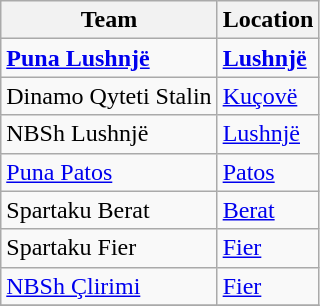<table class="wikitable sortable">
<tr>
<th>Team</th>
<th>Location</th>
</tr>
<tr>
<td><strong><a href='#'>Puna Lushnjë</a></strong></td>
<td><strong><a href='#'>Lushnjë</a></strong></td>
</tr>
<tr>
<td>Dinamo Qyteti Stalin</td>
<td><a href='#'>Kuçovë</a></td>
</tr>
<tr>
<td>NBSh Lushnjë</td>
<td><a href='#'>Lushnjë</a></td>
</tr>
<tr>
<td><a href='#'>Puna Patos</a></td>
<td><a href='#'>Patos</a></td>
</tr>
<tr>
<td>Spartaku Berat</td>
<td><a href='#'>Berat</a></td>
</tr>
<tr>
<td>Spartaku Fier</td>
<td><a href='#'>Fier</a></td>
</tr>
<tr>
<td><a href='#'>NBSh Çlirimi</a></td>
<td><a href='#'>Fier</a></td>
</tr>
<tr>
</tr>
</table>
